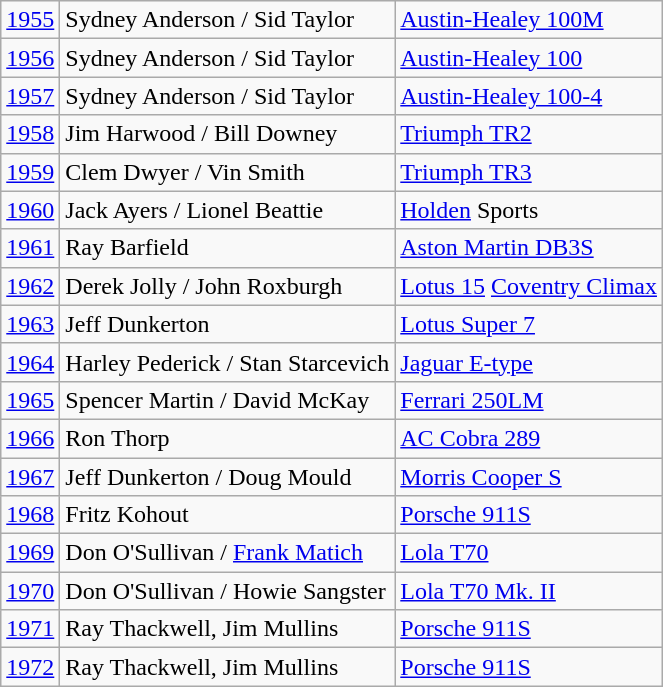<table class="wikitable" style="text-align:left">
<tr>
<td><a href='#'>1955</a></td>
<td>Sydney Anderson / Sid Taylor</td>
<td><a href='#'>Austin-Healey 100M</a></td>
</tr>
<tr>
<td><a href='#'>1956</a></td>
<td>Sydney Anderson / Sid Taylor</td>
<td><a href='#'>Austin-Healey 100</a></td>
</tr>
<tr>
<td><a href='#'>1957</a></td>
<td>Sydney Anderson / Sid Taylor</td>
<td><a href='#'>Austin-Healey 100-4</a></td>
</tr>
<tr>
<td><a href='#'>1958</a></td>
<td>Jim Harwood / Bill Downey</td>
<td><a href='#'>Triumph TR2</a></td>
</tr>
<tr>
<td><a href='#'>1959</a></td>
<td>Clem Dwyer / Vin Smith</td>
<td><a href='#'>Triumph TR3</a></td>
</tr>
<tr>
<td><a href='#'>1960</a></td>
<td>Jack Ayers / Lionel Beattie</td>
<td><a href='#'>Holden</a> Sports</td>
</tr>
<tr>
<td><a href='#'>1961</a></td>
<td>Ray Barfield</td>
<td><a href='#'>Aston Martin DB3S</a></td>
</tr>
<tr>
<td><a href='#'>1962</a></td>
<td>Derek Jolly / John Roxburgh</td>
<td><a href='#'>Lotus 15</a> <a href='#'>Coventry Climax</a></td>
</tr>
<tr>
<td><a href='#'>1963</a></td>
<td>Jeff Dunkerton</td>
<td><a href='#'>Lotus Super 7</a></td>
</tr>
<tr>
<td><a href='#'>1964</a></td>
<td>Harley Pederick / Stan Starcevich</td>
<td><a href='#'>Jaguar E-type</a></td>
</tr>
<tr>
<td><a href='#'>1965</a></td>
<td>Spencer Martin / David McKay</td>
<td><a href='#'>Ferrari 250LM</a></td>
</tr>
<tr>
<td><a href='#'>1966</a></td>
<td>Ron Thorp</td>
<td><a href='#'>AC Cobra 289</a></td>
</tr>
<tr>
<td><a href='#'>1967</a></td>
<td>Jeff Dunkerton / Doug Mould</td>
<td><a href='#'>Morris Cooper S</a></td>
</tr>
<tr>
<td><a href='#'>1968</a></td>
<td>Fritz Kohout</td>
<td><a href='#'>Porsche 911S</a></td>
</tr>
<tr>
<td><a href='#'>1969</a></td>
<td>Don O'Sullivan / <a href='#'>Frank Matich</a></td>
<td><a href='#'>Lola T70</a></td>
</tr>
<tr>
<td><a href='#'>1970</a></td>
<td>Don O'Sullivan / Howie Sangster</td>
<td><a href='#'>Lola T70 Mk. II</a></td>
</tr>
<tr>
<td><a href='#'>1971</a></td>
<td>Ray Thackwell, Jim Mullins</td>
<td><a href='#'>Porsche 911S</a></td>
</tr>
<tr>
<td><a href='#'>1972</a></td>
<td>Ray Thackwell, Jim Mullins</td>
<td><a href='#'>Porsche 911S</a></td>
</tr>
</table>
